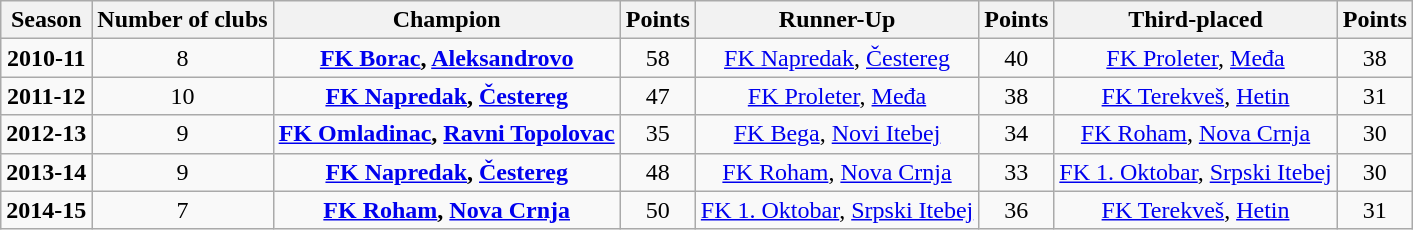<table class="wikitable" style="text-align:center;">
<tr>
<th>Season</th>
<th>Number of clubs</th>
<th>Champion</th>
<th>Points</th>
<th>Runner-Up</th>
<th>Points</th>
<th>Third-placed</th>
<th>Points</th>
</tr>
<tr>
<td><strong>2010-11</strong></td>
<td>8</td>
<td><strong><a href='#'>FK Borac</a>, <a href='#'>Aleksandrovo</a></strong></td>
<td>58</td>
<td><a href='#'>FK Napredak</a>, <a href='#'>Čestereg</a></td>
<td>40</td>
<td><a href='#'>FK Proleter</a>, <a href='#'>Međa</a></td>
<td>38</td>
</tr>
<tr>
<td><strong>2011-12</strong></td>
<td>10</td>
<td><strong><a href='#'>FK Napredak</a>, <a href='#'>Čestereg</a></strong></td>
<td>47</td>
<td><a href='#'>FK Proleter</a>, <a href='#'>Međa</a></td>
<td>38</td>
<td><a href='#'>FK Terekveš</a>, <a href='#'>Hetin</a></td>
<td>31</td>
</tr>
<tr>
<td><strong>2012-13</strong></td>
<td>9</td>
<td><strong><a href='#'>FK Omladinac</a>, <a href='#'>Ravni Topolovac</a></strong></td>
<td>35</td>
<td><a href='#'>FK Bega</a>, <a href='#'>Novi Itebej</a></td>
<td>34</td>
<td><a href='#'>FK Roham</a>, <a href='#'>Nova Crnja</a></td>
<td>30</td>
</tr>
<tr>
<td><strong>2013-14</strong></td>
<td>9</td>
<td><strong><a href='#'>FK Napredak</a>, <a href='#'>Čestereg</a></strong></td>
<td>48</td>
<td><a href='#'>FK Roham</a>, <a href='#'>Nova Crnja</a></td>
<td>33</td>
<td><a href='#'>FK 1. Oktobar</a>, <a href='#'>Srpski Itebej</a></td>
<td>30</td>
</tr>
<tr>
<td><strong>2014-15</strong></td>
<td>7</td>
<td><strong><a href='#'>FK Roham</a>, <a href='#'>Nova Crnja</a></strong></td>
<td>50</td>
<td><a href='#'>FK 1. Oktobar</a>, <a href='#'>Srpski Itebej</a></td>
<td>36</td>
<td><a href='#'>FK Terekveš</a>, <a href='#'>Hetin</a></td>
<td>31</td>
</tr>
</table>
